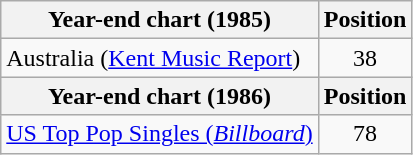<table class="wikitable">
<tr>
<th>Year-end chart (1985)</th>
<th>Position</th>
</tr>
<tr>
<td>Australia (<a href='#'>Kent Music Report</a>)</td>
<td style="text-align:center;">38</td>
</tr>
<tr>
<th>Year-end chart (1986)</th>
<th>Position</th>
</tr>
<tr>
<td><a href='#'>US Top Pop Singles (<em>Billboard</em>)</a></td>
<td style="text-align:center;">78</td>
</tr>
</table>
